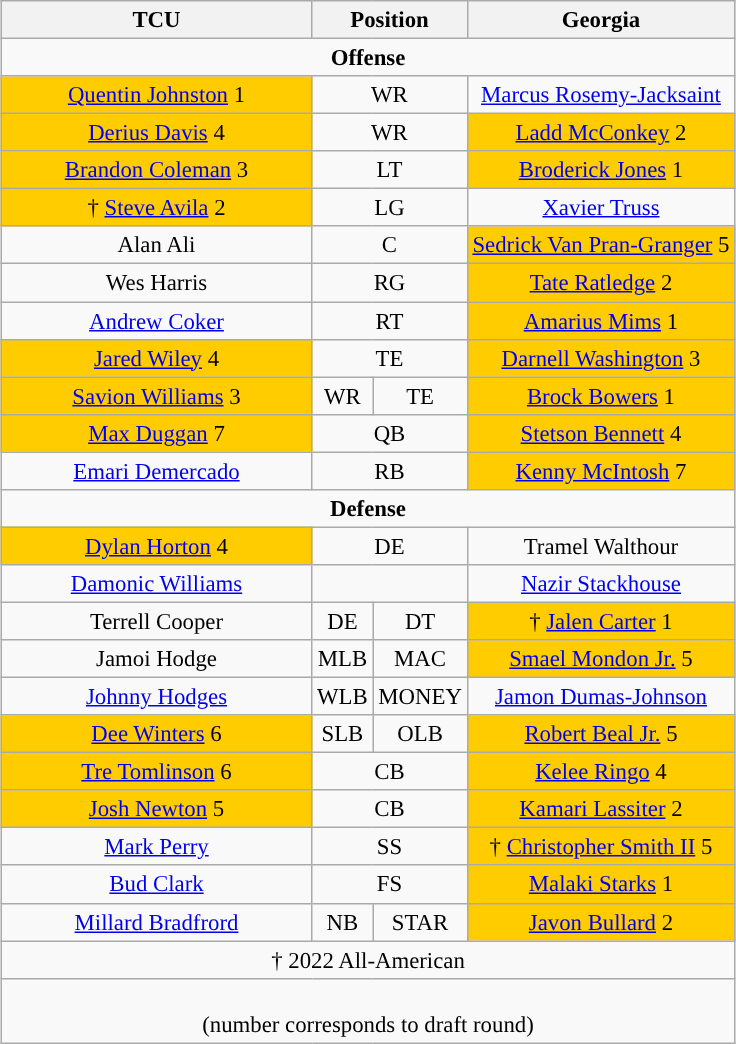<table class="wikitable" style="margin:1em auto; text-align:center; font-size: 95%;">
<tr>
<th style="width:200px;" style=>TCU</th>
<th colspan=2>Position</th>
<th>Georgia</th>
</tr>
<tr>
<td colspan="4"><strong>Offense</strong></td>
</tr>
<tr>
<td bgcolor="#FFCC00"><a href='#'>Quentin Johnston</a> 1</td>
<td colspan=2>WR</td>
<td><a href='#'>Marcus Rosemy-Jacksaint</a></td>
</tr>
<tr>
<td bgcolor="#FFCC00"><a href='#'>Derius Davis</a> 4</td>
<td colspan=2>WR</td>
<td bgcolor="#FFCC00"><a href='#'>Ladd McConkey</a> 2</td>
</tr>
<tr>
<td bgcolor="#FFCC00"><a href='#'>Brandon Coleman</a> 3</td>
<td colspan=2>LT</td>
<td bgcolor="#FFCC00"><a href='#'>Broderick Jones</a> 1</td>
</tr>
<tr>
<td bgcolor="#FFCC00">† <a href='#'>Steve Avila</a> 2</td>
<td colspan=2>LG</td>
<td><a href='#'>Xavier Truss</a></td>
</tr>
<tr>
<td>Alan Ali</td>
<td colspan=2>C</td>
<td bgcolor="#FFCC00"><a href='#'>Sedrick Van Pran-Granger</a> 5</td>
</tr>
<tr>
<td>Wes Harris</td>
<td colspan=2>RG</td>
<td bgcolor="#FFCC00"><a href='#'>Tate Ratledge</a> 2</td>
</tr>
<tr>
<td><a href='#'>Andrew Coker</a></td>
<td colspan=2>RT</td>
<td bgcolor="#FFCC00"><a href='#'>Amarius Mims</a> 1</td>
</tr>
<tr>
<td bgcolor="#FFCC00"><a href='#'>Jared Wiley</a> 4</td>
<td colspan=2>TE</td>
<td bgcolor="#FFCC00"><a href='#'>Darnell Washington</a> 3</td>
</tr>
<tr>
<td bgcolor="#FFCC00"><a href='#'>Savion Williams</a> 3</td>
<td>WR</td>
<td>TE</td>
<td bgcolor="#FFCC00"><a href='#'>Brock Bowers</a> 1</td>
</tr>
<tr>
<td bgcolor="#FFCC00"><a href='#'>Max Duggan</a> 7</td>
<td colspan=2>QB</td>
<td bgcolor="#FFCC00"><a href='#'>Stetson Bennett</a> 4</td>
</tr>
<tr>
<td><a href='#'>Emari Demercado</a></td>
<td colspan=2>RB</td>
<td bgcolor="#FFCC00"><a href='#'>Kenny McIntosh</a> 7</td>
</tr>
<tr>
<td colspan="4"><strong>Defense</strong></td>
</tr>
<tr>
<td bgcolor="#FFCC00"><a href='#'>Dylan Horton</a> 4</td>
<td colspan=2>DE</td>
<td>Tramel Walthour</td>
</tr>
<tr>
<td><a href='#'>Damonic Williams</a></td>
<td colspan=2></td>
<td><a href='#'>Nazir Stackhouse</a></td>
</tr>
<tr>
<td>Terrell Cooper</td>
<td>DE</td>
<td>DT</td>
<td bgcolor="#FFCC00">† <a href='#'>Jalen Carter</a> 1</td>
</tr>
<tr>
<td>Jamoi Hodge</td>
<td>MLB</td>
<td>MAC</td>
<td bgcolor="#FFCC00"><a href='#'>Smael Mondon Jr.</a> 5</td>
</tr>
<tr>
<td><a href='#'>Johnny Hodges</a></td>
<td>WLB</td>
<td>MONEY</td>
<td><a href='#'>Jamon Dumas-Johnson</a></td>
</tr>
<tr>
<td bgcolor="#FFCC00"><a href='#'>Dee Winters</a> 6</td>
<td>SLB</td>
<td>OLB</td>
<td bgcolor="#FFCC00"><a href='#'>Robert Beal Jr.</a> 5</td>
</tr>
<tr>
<td bgcolor="#FFCC00"><a href='#'>Tre Tomlinson</a> 6</td>
<td colspan=2>CB</td>
<td bgcolor="#FFCC00"><a href='#'>Kelee Ringo</a> 4</td>
</tr>
<tr>
<td bgcolor="#FFCC00"><a href='#'>Josh Newton</a> 5</td>
<td colspan=2>CB</td>
<td bgcolor="#FFCC00"><a href='#'>Kamari Lassiter</a> 2</td>
</tr>
<tr>
<td><a href='#'>Mark Perry</a></td>
<td colspan=2>SS</td>
<td bgcolor="#FFCC00">† <a href='#'>Christopher Smith II</a> 5</td>
</tr>
<tr>
<td><a href='#'>Bud Clark</a></td>
<td colspan=2>FS</td>
<td bgcolor="#FFCC00"><a href='#'>Malaki Starks</a> 1</td>
</tr>
<tr>
<td><a href='#'>Millard Bradfrord</a></td>
<td>NB</td>
<td>STAR</td>
<td bgcolor="#FFCC00"><a href='#'>Javon Bullard</a> 2</td>
</tr>
<tr>
<td colspan="4">† 2022 All-American</td>
</tr>
<tr>
<td colspan=4 align=center><br>(number corresponds to draft round)</td>
</tr>
</table>
